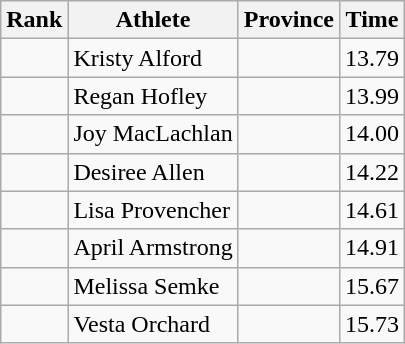<table class="wikitable sortable" style="text-align:center">
<tr>
<th>Rank</th>
<th>Athlete</th>
<th>Province</th>
<th>Time</th>
</tr>
<tr>
<td></td>
<td align=left>Kristy Alford</td>
<td align="left"></td>
<td>13.79</td>
</tr>
<tr>
<td></td>
<td align=left>Regan Hofley</td>
<td align="left"></td>
<td>13.99</td>
</tr>
<tr>
<td></td>
<td align=left>Joy MacLachlan</td>
<td align="left"></td>
<td>14.00</td>
</tr>
<tr>
<td></td>
<td align=left>Desiree Allen</td>
<td align="left"></td>
<td>14.22</td>
</tr>
<tr>
<td></td>
<td align=left>Lisa Provencher</td>
<td align="left"></td>
<td>14.61</td>
</tr>
<tr>
<td></td>
<td align=left>April Armstrong</td>
<td align="left"></td>
<td>14.91</td>
</tr>
<tr>
<td></td>
<td align=left>Melissa Semke</td>
<td align="left"></td>
<td>15.67</td>
</tr>
<tr>
<td></td>
<td align=left>Vesta Orchard</td>
<td align="left"></td>
<td>15.73</td>
</tr>
</table>
